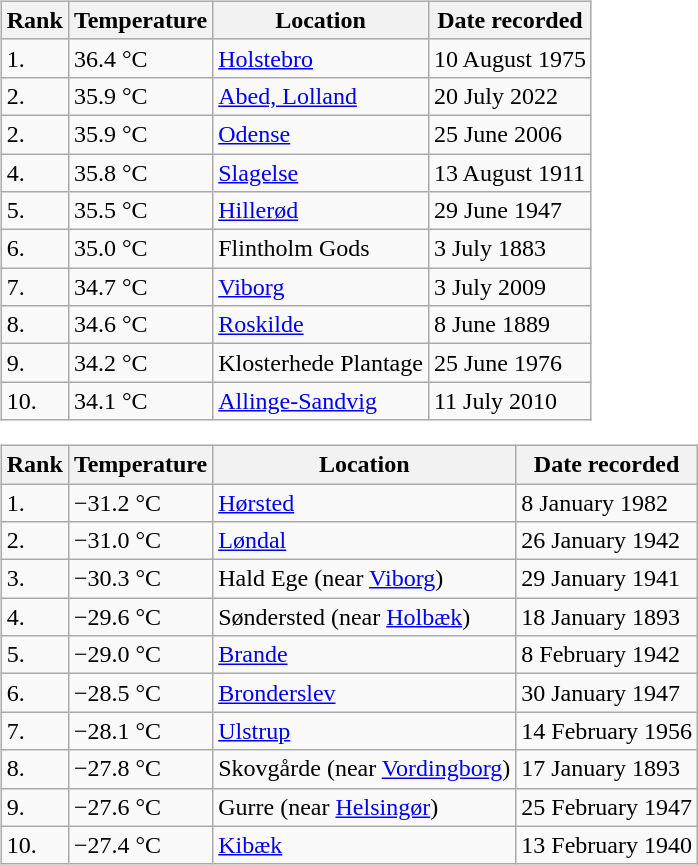<table>
<tr>
<td><br><table class="wikitable sortable" border="1">
<tr>
<th>Rank</th>
<th>Temperature</th>
<th>Location</th>
<th>Date recorded</th>
</tr>
<tr>
<td>1.</td>
<td>36.4 °C</td>
<td><a href='#'>Holstebro</a></td>
<td>10 August 1975</td>
</tr>
<tr>
<td>2.</td>
<td>35.9 °C</td>
<td><a href='#'>Abed, Lolland</a></td>
<td>20 July 2022</td>
</tr>
<tr>
<td>2.</td>
<td>35.9 °C</td>
<td><a href='#'>Odense</a></td>
<td>25 June 2006</td>
</tr>
<tr>
<td>4.</td>
<td>35.8 °C</td>
<td><a href='#'>Slagelse</a></td>
<td>13 August 1911</td>
</tr>
<tr>
<td>5.</td>
<td>35.5 °C</td>
<td><a href='#'>Hillerød</a></td>
<td>29 June 1947</td>
</tr>
<tr>
<td>6.</td>
<td>35.0 °C</td>
<td>Flintholm Gods</td>
<td>3 July 1883</td>
</tr>
<tr>
<td>7.</td>
<td>34.7 °C</td>
<td><a href='#'>Viborg</a></td>
<td>3 July 2009</td>
</tr>
<tr>
<td>8.</td>
<td>34.6 °C</td>
<td><a href='#'>Roskilde</a></td>
<td>8 June 1889</td>
</tr>
<tr>
<td>9.</td>
<td>34.2 °C</td>
<td>Klosterhede Plantage</td>
<td>25 June 1976</td>
</tr>
<tr>
<td>10.</td>
<td>34.1 °C</td>
<td><a href='#'>Allinge-Sandvig</a></td>
<td>11 July 2010</td>
</tr>
</table>
<table class="wikitable sortable" border="1">
<tr>
<th>Rank</th>
<th>Temperature</th>
<th>Location</th>
<th>Date recorded</th>
</tr>
<tr>
<td>1.</td>
<td>−31.2 °C</td>
<td><a href='#'>Hørsted</a></td>
<td>8 January 1982</td>
</tr>
<tr>
<td>2.</td>
<td>−31.0 °C</td>
<td><a href='#'>Løndal</a></td>
<td>26 January 1942</td>
</tr>
<tr>
<td>3.</td>
<td>−30.3 °C</td>
<td>Hald Ege (near <a href='#'>Viborg</a>)</td>
<td>29 January 1941</td>
</tr>
<tr>
<td>4.</td>
<td>−29.6 °C</td>
<td>Søndersted (near <a href='#'>Holbæk</a>)</td>
<td>18 January 1893</td>
</tr>
<tr>
<td>5.</td>
<td>−29.0 °C</td>
<td><a href='#'>Brande</a></td>
<td>8 February 1942</td>
</tr>
<tr>
<td>6.</td>
<td>−28.5 °C</td>
<td><a href='#'>Bronderslev</a></td>
<td>30 January 1947</td>
</tr>
<tr>
<td>7.</td>
<td>−28.1 °C</td>
<td><a href='#'>Ulstrup</a></td>
<td>14 February 1956</td>
</tr>
<tr>
<td>8.</td>
<td>−27.8 °C</td>
<td>Skovgårde (near <a href='#'>Vordingborg</a>)</td>
<td>17 January 1893</td>
</tr>
<tr>
<td>9.</td>
<td>−27.6 °C</td>
<td>Gurre (near <a href='#'>Helsingør</a>)</td>
<td>25 February 1947</td>
</tr>
<tr>
<td>10.</td>
<td>−27.4 °C</td>
<td><a href='#'>Kibæk</a></td>
<td>13 February 1940</td>
</tr>
</table>
</td>
</tr>
</table>
